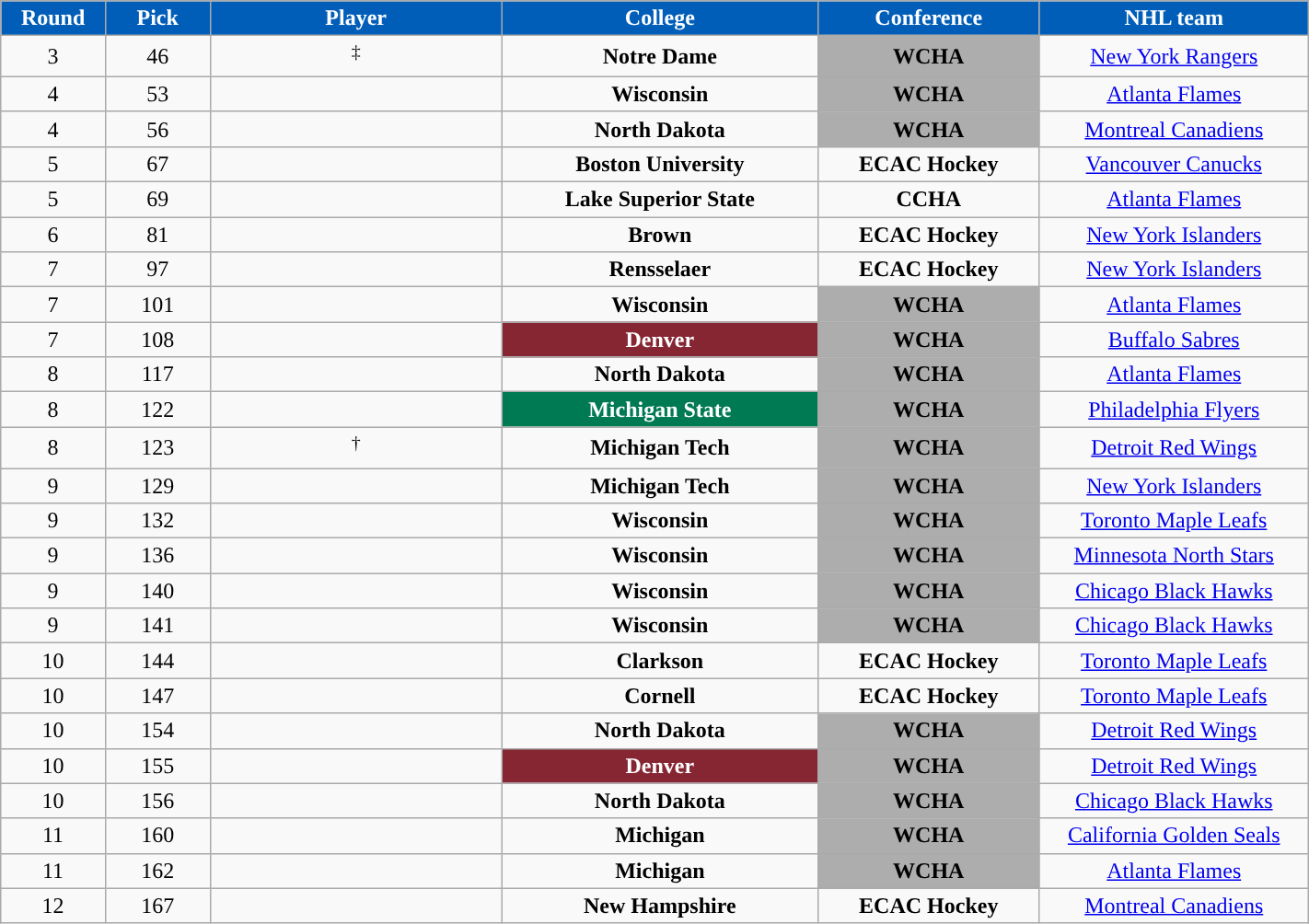<table class="wikitable sortable" width="75%">
<tr>
<th style="color:white; background-color:#005EB8; width: 4em;">Round</th>
<th style="color:white; background-color:#005EB8; width: 4em;">Pick</th>
<th style="color:white; background-color:#005EB8; width: 12em;">Player</th>
<th style="color:white; background-color:#005EB8; width: 13em;">College</th>
<th style="color:white; background-color:#005EB8; width: 9em;">Conference</th>
<th style="color:white; background-color:#005EB8; width: 11em;">NHL team</th>
</tr>
<tr align="center" bgcolor="">
<td>3</td>
<td>46</td>
<td> <sup>‡</sup></td>
<td><strong>Notre Dame</strong></td>
<td style="color:black; background:#ADADAD; "><strong>WCHA</strong></td>
<td><a href='#'>New York Rangers</a></td>
</tr>
<tr align="center" bgcolor="">
<td>4</td>
<td>53</td>
<td></td>
<td><strong>Wisconsin</strong></td>
<td style="color:black; background:#ADADAD; "><strong>WCHA</strong></td>
<td><a href='#'>Atlanta Flames</a></td>
</tr>
<tr align="center" bgcolor="">
<td>4</td>
<td>56</td>
<td></td>
<td><strong>North Dakota</strong></td>
<td style="color:black; background:#ADADAD; "><strong>WCHA</strong></td>
<td><a href='#'>Montreal Canadiens</a></td>
</tr>
<tr align="center" bgcolor="">
<td>5</td>
<td>67</td>
<td></td>
<td><strong>Boston University</strong></td>
<td><strong>ECAC Hockey</strong></td>
<td><a href='#'>Vancouver Canucks</a></td>
</tr>
<tr align="center" bgcolor="">
<td>5</td>
<td>69</td>
<td></td>
<td><strong>Lake Superior State</strong></td>
<td><strong>CCHA</strong></td>
<td><a href='#'>Atlanta Flames</a></td>
</tr>
<tr align="center" bgcolor="">
<td>6</td>
<td>81</td>
<td></td>
<td><strong>Brown</strong></td>
<td><strong>ECAC Hockey</strong></td>
<td><a href='#'>New York Islanders</a></td>
</tr>
<tr align="center" bgcolor="">
<td>7</td>
<td>97</td>
<td></td>
<td><strong>Rensselaer</strong></td>
<td><strong>ECAC Hockey</strong></td>
<td><a href='#'>New York Islanders</a></td>
</tr>
<tr align="center" bgcolor="">
<td>7</td>
<td>101</td>
<td></td>
<td><strong>Wisconsin</strong></td>
<td style="color:black; background:#ADADAD; "><strong>WCHA</strong></td>
<td><a href='#'>Atlanta Flames</a></td>
</tr>
<tr align="center" bgcolor="">
<td>7</td>
<td>108</td>
<td></td>
<td style="color:white; background:#862633; "><strong>Denver</strong></td>
<td style="color:black; background:#ADADAD; "><strong>WCHA</strong></td>
<td><a href='#'>Buffalo Sabres</a></td>
</tr>
<tr align="center" bgcolor="">
<td>8</td>
<td>117</td>
<td></td>
<td><strong>North Dakota</strong></td>
<td style="color:black; background:#ADADAD; "><strong>WCHA</strong></td>
<td><a href='#'>Atlanta Flames</a></td>
</tr>
<tr align="center" bgcolor="">
<td>8</td>
<td>122</td>
<td></td>
<td style="color:white; background:#007A53"><strong>Michigan State</strong></td>
<td style="color:black; background:#ADADAD; "><strong>WCHA</strong></td>
<td><a href='#'>Philadelphia Flyers</a></td>
</tr>
<tr align="center" bgcolor="">
<td>8</td>
<td>123</td>
<td> <sup>†</sup></td>
<td><strong>Michigan Tech</strong></td>
<td style="color:black; background:#ADADAD; "><strong>WCHA</strong></td>
<td><a href='#'>Detroit Red Wings</a></td>
</tr>
<tr align="center" bgcolor="">
<td>9</td>
<td>129</td>
<td></td>
<td><strong>Michigan Tech</strong></td>
<td style="color:black; background:#ADADAD; "><strong>WCHA</strong></td>
<td><a href='#'>New York Islanders</a></td>
</tr>
<tr align="center" bgcolor="">
<td>9</td>
<td>132</td>
<td></td>
<td><strong>Wisconsin</strong></td>
<td style="color:black; background:#ADADAD; "><strong>WCHA</strong></td>
<td><a href='#'>Toronto Maple Leafs</a></td>
</tr>
<tr align="center" bgcolor="">
<td>9</td>
<td>136</td>
<td></td>
<td><strong>Wisconsin</strong></td>
<td style="color:black; background:#ADADAD; "><strong>WCHA</strong></td>
<td><a href='#'>Minnesota North Stars</a></td>
</tr>
<tr align="center" bgcolor="">
<td>9</td>
<td>140</td>
<td></td>
<td><strong>Wisconsin</strong></td>
<td style="color:black; background:#ADADAD; "><strong>WCHA</strong></td>
<td><a href='#'>Chicago Black Hawks</a></td>
</tr>
<tr align="center" bgcolor="">
<td>9</td>
<td>141</td>
<td></td>
<td><strong>Wisconsin</strong></td>
<td style="color:black; background:#ADADAD; "><strong>WCHA</strong></td>
<td><a href='#'>Chicago Black Hawks</a></td>
</tr>
<tr align="center" bgcolor="">
<td>10</td>
<td>144</td>
<td></td>
<td><strong>Clarkson</strong></td>
<td><strong>ECAC Hockey</strong></td>
<td><a href='#'>Toronto Maple Leafs</a></td>
</tr>
<tr align="center" bgcolor="">
<td>10</td>
<td>147</td>
<td></td>
<td><strong>Cornell</strong></td>
<td><strong>ECAC Hockey</strong></td>
<td><a href='#'>Toronto Maple Leafs</a></td>
</tr>
<tr align="center" bgcolor="">
<td>10</td>
<td>154</td>
<td></td>
<td><strong>North Dakota</strong></td>
<td style="color:black; background:#ADADAD; "><strong>WCHA</strong></td>
<td><a href='#'>Detroit Red Wings</a></td>
</tr>
<tr align="center" bgcolor="">
<td>10</td>
<td>155</td>
<td></td>
<td style="color:white; background:#862633; "><strong>Denver</strong></td>
<td style="color:black; background:#ADADAD; "><strong>WCHA</strong></td>
<td><a href='#'>Detroit Red Wings</a></td>
</tr>
<tr align="center" bgcolor="">
<td>10</td>
<td>156</td>
<td></td>
<td><strong>North Dakota</strong></td>
<td style="color:black; background:#ADADAD; "><strong>WCHA</strong></td>
<td><a href='#'>Chicago Black Hawks</a></td>
</tr>
<tr align="center" bgcolor="">
<td>11</td>
<td>160</td>
<td></td>
<td><strong>Michigan</strong></td>
<td style="color:black; background:#ADADAD; "><strong>WCHA</strong></td>
<td><a href='#'>California Golden Seals</a></td>
</tr>
<tr align="center" bgcolor="">
<td>11</td>
<td>162</td>
<td></td>
<td><strong>Michigan</strong></td>
<td style="color:black; background:#ADADAD; "><strong>WCHA</strong></td>
<td><a href='#'>Atlanta Flames</a></td>
</tr>
<tr align="center" bgcolor="">
<td>12</td>
<td>167</td>
<td></td>
<td><strong>New Hampshire</strong></td>
<td><strong>ECAC Hockey</strong></td>
<td><a href='#'>Montreal Canadiens</a></td>
</tr>
</table>
